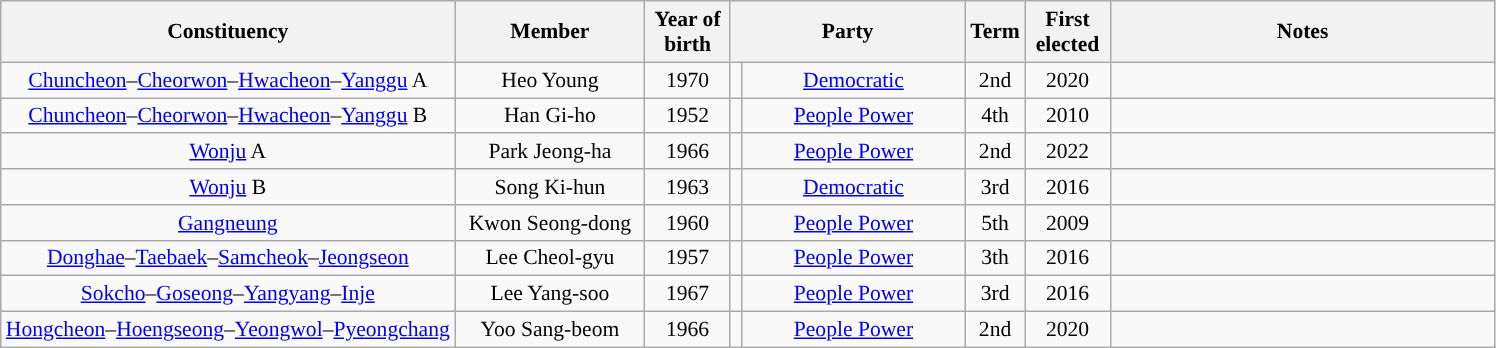<table class="wikitable sortable" style="font-size:90%; text-align:center">
<tr>
<th scope="col" style="width:150px;">Constituency</th>
<th scope="col" style="width:120px;">Member</th>
<th scope="col" style="width:50px;">Year of birth</th>
<th scope="col" style="width:150px;" colspan="2">Party</th>
<th scope="col" style="width:20px;">Term</th>
<th scope="col" style="width:50px;">First elected</th>
<th scope="col" style="width:250px;" class="unsortable">Notes</th>
</tr>
<tr>
<td><a href='#'>Chuncheon</a>–<a href='#'>Cheorwon</a>–<a href='#'>Hwacheon</a>–<a href='#'>Yanggu</a> A</td>
<td>Heo Young</td>
<td>1970</td>
<td scope="row" width="1" style="background-color:"></td>
<td><a href='#'>Democratic</a></td>
<td>2nd</td>
<td>2020</td>
<td></td>
</tr>
<tr>
<td><a href='#'>Chuncheon</a>–<a href='#'>Cheorwon</a>–<a href='#'>Hwacheon</a>–<a href='#'>Yanggu</a> B</td>
<td>Han Gi-ho</td>
<td>1952</td>
<td scope="row" style="background-color:"></td>
<td><a href='#'>People Power</a></td>
<td>4th</td>
<td>2010</td>
<td></td>
</tr>
<tr>
<td><a href='#'>Wonju</a> A</td>
<td>Park Jeong-ha</td>
<td>1966</td>
<td scope="row" style="background-color:"></td>
<td><a href='#'>People Power</a></td>
<td>2nd</td>
<td>2022</td>
<td></td>
</tr>
<tr>
<td><a href='#'>Wonju</a> B</td>
<td>Song Ki-hun</td>
<td>1963</td>
<td scope="row" style="background-color:"></td>
<td><a href='#'>Democratic</a></td>
<td>3rd</td>
<td>2016</td>
<td></td>
</tr>
<tr>
<td><a href='#'>Gangneung</a></td>
<td>Kwon Seong-dong</td>
<td>1960</td>
<td scope="row" style="background-color:"></td>
<td><a href='#'>People Power</a></td>
<td>5th</td>
<td>2009</td>
<td></td>
</tr>
<tr>
<td><a href='#'>Donghae</a>–<a href='#'>Taebaek</a>–<a href='#'>Samcheok</a>–<a href='#'>Jeongseon</a></td>
<td>Lee Cheol-gyu</td>
<td>1957</td>
<td scope="row" style="background-color:"></td>
<td><a href='#'>People Power</a></td>
<td>3th</td>
<td>2016</td>
<td></td>
</tr>
<tr>
<td><a href='#'>Sokcho</a>–<a href='#'>Goseong</a>–<a href='#'>Yangyang</a>–<a href='#'>Inje</a></td>
<td>Lee Yang-soo</td>
<td>1967</td>
<td scope="row" style="background-color:"></td>
<td><a href='#'>People Power</a></td>
<td>3rd</td>
<td>2016</td>
<td></td>
</tr>
<tr>
<td><a href='#'>Hongcheon</a>–<a href='#'>Hoengseong</a>–<a href='#'>Yeongwol</a>–<a href='#'>Pyeongchang</a></td>
<td>Yoo Sang-beom</td>
<td>1966</td>
<td scope="row" style="background-color:"></td>
<td><a href='#'>People Power</a></td>
<td>2nd</td>
<td>2020</td>
<td></td>
</tr>
</table>
